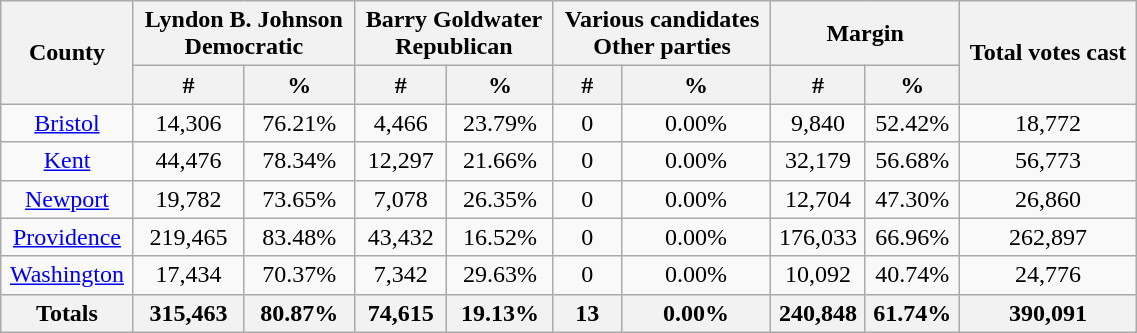<table width="60%" class="wikitable sortable" style="text-align:center">
<tr>
<th style="text-align:center;" rowspan="2">County</th>
<th style="text-align:center;" colspan="2">Lyndon B. Johnson<br>Democratic</th>
<th style="text-align:center;" colspan="2">Barry Goldwater<br>Republican</th>
<th style="text-align:center;" colspan="2">Various candidates<br>Other parties</th>
<th style="text-align:center;" colspan="2">Margin</th>
<th style="text-align:center;" rowspan="2">Total votes cast</th>
</tr>
<tr>
<th style="text-align:center;" data-sort-type="number">#</th>
<th style="text-align:center;" data-sort-type="number">%</th>
<th style="text-align:center;" data-sort-type="number">#</th>
<th style="text-align:center;" data-sort-type="number">%</th>
<th style="text-align:center;" data-sort-type="number">#</th>
<th style="text-align:center;" data-sort-type="number">%</th>
<th style="text-align:center;" data-sort-type="number">#</th>
<th style="text-align:center;" data-sort-type="number">%</th>
</tr>
<tr style="text-align:center;">
<td><a href='#'>Bristol</a></td>
<td>14,306</td>
<td>76.21%</td>
<td>4,466</td>
<td>23.79%</td>
<td>0</td>
<td>0.00%</td>
<td>9,840</td>
<td>52.42%</td>
<td>18,772</td>
</tr>
<tr style="text-align:center;">
<td><a href='#'>Kent</a></td>
<td>44,476</td>
<td>78.34%</td>
<td>12,297</td>
<td>21.66%</td>
<td>0</td>
<td>0.00%</td>
<td>32,179</td>
<td>56.68%</td>
<td>56,773</td>
</tr>
<tr style="text-align:center;">
<td><a href='#'>Newport</a></td>
<td>19,782</td>
<td>73.65%</td>
<td>7,078</td>
<td>26.35%</td>
<td>0</td>
<td>0.00%</td>
<td>12,704</td>
<td>47.30%</td>
<td>26,860</td>
</tr>
<tr style="text-align:center;">
<td><a href='#'>Providence</a></td>
<td>219,465</td>
<td>83.48%</td>
<td>43,432</td>
<td>16.52%</td>
<td>0</td>
<td>0.00%</td>
<td>176,033</td>
<td>66.96%</td>
<td>262,897</td>
</tr>
<tr style="text-align:center;">
<td><a href='#'>Washington</a></td>
<td>17,434</td>
<td>70.37%</td>
<td>7,342</td>
<td>29.63%</td>
<td>0</td>
<td>0.00%</td>
<td>10,092</td>
<td>40.74%</td>
<td>24,776</td>
</tr>
<tr>
<th>Totals</th>
<th>315,463</th>
<th>80.87%</th>
<th>74,615</th>
<th>19.13%</th>
<th>13</th>
<th>0.00%</th>
<th>240,848</th>
<th>61.74%</th>
<th>390,091</th>
</tr>
</table>
